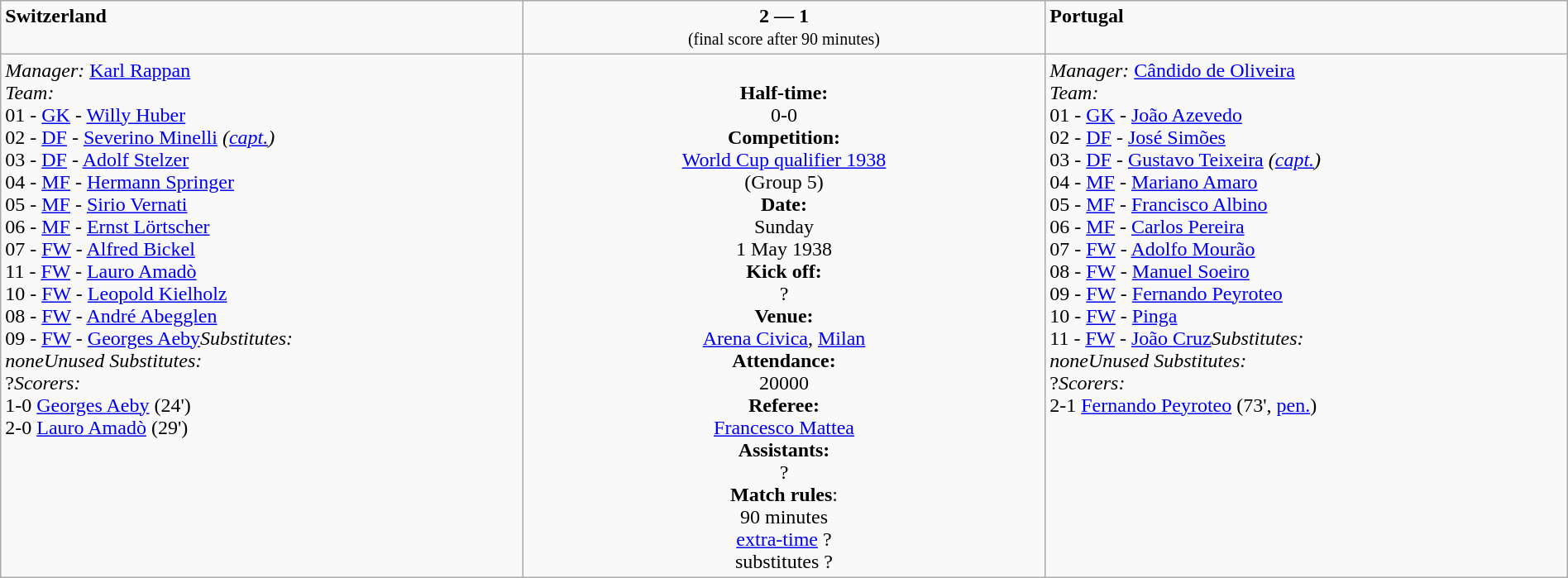<table border=0 class="wikitable" width=100%>
<tr>
<td width=33% valign=top><span> <strong>Switzerland</strong></span></td>
<td width=33% valign=top align=center><span><strong>2 — 1</strong></span><br><small>(final score after 90 minutes)</small></td>
<td width=33% valign=top><span>  <strong>Portugal</strong></span></td>
</tr>
<tr>
<td valign=top><em>Manager:</em>  <a href='#'>Karl Rappan</a><br><em>Team:</em>
<br>01 - <a href='#'>GK</a> - <a href='#'>Willy Huber</a>
<br>02 - <a href='#'>DF</a> - <a href='#'>Severino Minelli</a> <em>(<a href='#'>capt.</a>)</em>
<br>03 - <a href='#'>DF</a> - <a href='#'>Adolf Stelzer</a>
<br>04 - <a href='#'>MF</a> - <a href='#'>Hermann Springer</a>
<br>05 - <a href='#'>MF</a> - <a href='#'>Sirio Vernati</a>
<br>06 - <a href='#'>MF</a> - <a href='#'>Ernst Lörtscher</a>
<br>07 - <a href='#'>FW</a> - <a href='#'>Alfred Bickel</a>
<br>11 - <a href='#'>FW</a> - <a href='#'>Lauro Amadò</a>
<br>10 - <a href='#'>FW</a> - <a href='#'>Leopold Kielholz</a>
<br>08 - <a href='#'>FW</a> - <a href='#'>André Abegglen</a>
<br>09 - <a href='#'>FW</a> - <a href='#'>Georges Aeby</a><em>Substitutes:</em><br><em>none</em><em>Unused Substitutes:</em>
<br>?<em>Scorers:</em>
<br>1-0 <a href='#'>Georges Aeby</a> (24')
<br>2-0 <a href='#'>Lauro Amadò</a> (29')</td>
<td valign=middle align=center><br><strong>Half-time:</strong><br>0-0<br><strong>Competition:</strong><br><a href='#'>World Cup qualifier 1938</a><br> (Group 5)<br><strong>Date:</strong><br>Sunday<br>1 May 1938<br><strong>Kick off:</strong><br>?<br><strong>Venue:</strong><br><a href='#'>Arena Civica</a>, <a href='#'>Milan</a> <br><strong>Attendance:</strong><br> 20000<br><strong>Referee:</strong><br><a href='#'>Francesco Mattea</a> <br><strong>Assistants:</strong><br>?<br><strong>Match rules</strong>:<br>90 minutes<br><a href='#'>extra-time</a> ?<br>substitutes ?
</td>
<td valign=top><em>Manager:</em>  <a href='#'>Cândido de Oliveira</a><br><em>Team:</em>
<br>01 - <a href='#'>GK</a> - <a href='#'>João Azevedo</a>
<br>02 - <a href='#'>DF</a> - <a href='#'>José Simões</a>
<br>03 - <a href='#'>DF</a> - <a href='#'>Gustavo Teixeira</a> <em>(<a href='#'>capt.</a>)</em>
<br>04 - <a href='#'>MF</a> - <a href='#'>Mariano Amaro</a>
<br>05 - <a href='#'>MF</a> - <a href='#'>Francisco Albino</a>
<br>06 - <a href='#'>MF</a> - <a href='#'>Carlos Pereira</a>
<br>07 - <a href='#'>FW</a> - <a href='#'>Adolfo Mourão</a>
<br>08 - <a href='#'>FW</a> - <a href='#'>Manuel Soeiro</a>
<br>09 - <a href='#'>FW</a> - <a href='#'>Fernando Peyroteo</a>
<br>10 - <a href='#'>FW</a> - <a href='#'>Pinga</a>
<br>11 - <a href='#'>FW</a> - <a href='#'>João Cruz</a><em>Substitutes:</em><br><em>none</em><em>Unused Substitutes:</em>
<br>?<em>Scorers:</em>
<br>2-1 <a href='#'>Fernando Peyroteo</a> (73', <a href='#'>pen.</a>)</td>
</tr>
</table>
